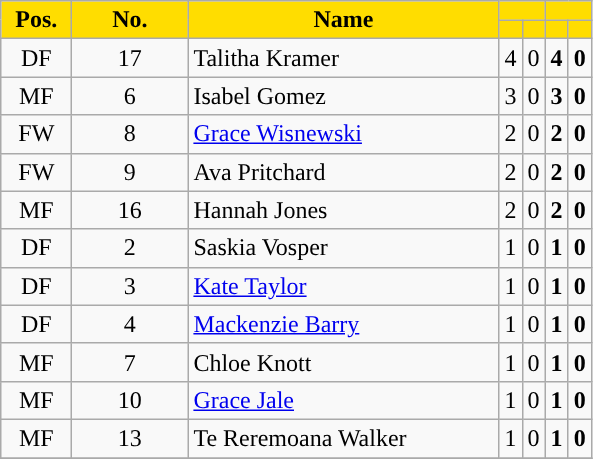<table class="wikitable" style="text-align:center; font-size:100%; ">
<tr>
<th style="background:#ffdd00; color:black; text-align:center; width:40px" rowspan="2">Pos.</th>
<th style="background:#ffdd00; color:black; text-align:center; width:70px" rowspan="2">No.</th>
<th style="background:#ffdd00; color:black; text-align:center; width:200px" rowspan="2">Name</th>
<th style="background:#ffdd00; color:black; text-align:center;" colspan="2"></th>
<th style="background:#ffdd00; color:black; text-align:center;" colspan="2"></th>
</tr>
<tr>
<th style="background:#ffdd00; color:black; text-align:center;" width:50px;"></th>
<th style="background:#ffdd00; color:black; text-align:center;" width:50px;"></th>
<th style="background:#ffdd00; color:black; text-align:center;" width:50px;"></th>
<th style="background:#ffdd00; color:black; text-align:center;" width:50px;"></th>
</tr>
<tr>
<td>DF</td>
<td>17</td>
<td align="left"> Talitha Kramer</td>
<td>4</td>
<td>0</td>
<td><strong>4</strong></td>
<td><strong>0</strong></td>
</tr>
<tr>
<td>MF</td>
<td>6</td>
<td align="left"> Isabel Gomez</td>
<td>3</td>
<td>0</td>
<td><strong>3</strong></td>
<td><strong>0</strong></td>
</tr>
<tr>
<td>FW</td>
<td>8</td>
<td align="left"> <a href='#'>Grace Wisnewski</a></td>
<td>2</td>
<td>0</td>
<td><strong>2</strong></td>
<td><strong>0</strong></td>
</tr>
<tr>
<td>FW</td>
<td>9</td>
<td align="left"> Ava Pritchard</td>
<td>2</td>
<td>0</td>
<td><strong>2</strong></td>
<td><strong>0</strong></td>
</tr>
<tr>
<td>MF</td>
<td>16</td>
<td align="left"> Hannah Jones</td>
<td>2</td>
<td>0</td>
<td><strong>2</strong></td>
<td><strong>0</strong></td>
</tr>
<tr>
<td>DF</td>
<td>2</td>
<td align="left"> Saskia Vosper</td>
<td>1</td>
<td>0</td>
<td><strong>1</strong></td>
<td><strong>0</strong></td>
</tr>
<tr>
<td>DF</td>
<td>3</td>
<td align="left"> <a href='#'>Kate Taylor</a></td>
<td>1</td>
<td>0</td>
<td><strong>1</strong></td>
<td><strong>0</strong></td>
</tr>
<tr>
<td>DF</td>
<td>4</td>
<td align="left"> <a href='#'>Mackenzie Barry</a></td>
<td>1</td>
<td>0</td>
<td><strong>1</strong></td>
<td><strong>0</strong></td>
</tr>
<tr>
<td>MF</td>
<td>7</td>
<td align="left"> Chloe Knott</td>
<td>1</td>
<td>0</td>
<td><strong>1</strong></td>
<td><strong>0</strong></td>
</tr>
<tr>
<td>MF</td>
<td>10</td>
<td align="left"> <a href='#'>Grace Jale</a></td>
<td>1</td>
<td>0</td>
<td><strong>1</strong></td>
<td><strong>0</strong></td>
</tr>
<tr>
<td>MF</td>
<td>13</td>
<td align="left"> Te Reremoana Walker</td>
<td>1</td>
<td>0</td>
<td><strong>1</strong></td>
<td><strong>0</strong></td>
</tr>
<tr>
</tr>
</table>
